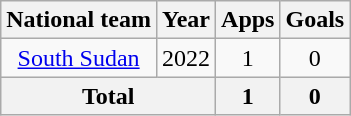<table class="wikitable" style="text-align:center">
<tr>
<th>National team</th>
<th>Year</th>
<th>Apps</th>
<th>Goals</th>
</tr>
<tr>
<td rowspan=1><a href='#'>South Sudan</a></td>
<td>2022</td>
<td>1</td>
<td>0</td>
</tr>
<tr>
<th colspan=2>Total</th>
<th>1</th>
<th>0</th>
</tr>
</table>
